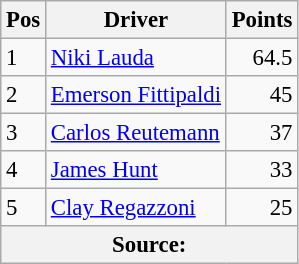<table class="wikitable" style="font-size: 95%;">
<tr>
<th>Pos</th>
<th>Driver</th>
<th>Points</th>
</tr>
<tr>
<td>1</td>
<td> <a href='#'>Niki Lauda</a></td>
<td align="right">64.5</td>
</tr>
<tr>
<td>2</td>
<td> <a href='#'>Emerson Fittipaldi</a></td>
<td align="right">45</td>
</tr>
<tr>
<td>3</td>
<td> <a href='#'>Carlos Reutemann</a></td>
<td align="right">37</td>
</tr>
<tr>
<td>4</td>
<td> <a href='#'>James Hunt</a></td>
<td align="right">33</td>
</tr>
<tr>
<td>5</td>
<td> <a href='#'>Clay Regazzoni</a></td>
<td align="right">25</td>
</tr>
<tr>
<th colspan=4>Source:</th>
</tr>
</table>
